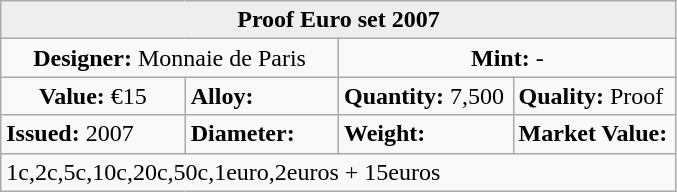<table class="wikitable">
<tr>
<th colspan="4" align=center style="background:#eeeeee;">Proof Euro set 2007</th>
</tr>
<tr>
<td colspan="2" width="50%" align=center><strong>Designer:</strong>	Monnaie de Paris</td>
<td colspan="2" width="50%" align=center><strong>Mint:</strong> -</td>
</tr>
<tr>
<td align=center><strong>Value:</strong>		€15</td>
<td><strong>Alloy:</strong></td>
<td><strong>Quantity:</strong>	7,500</td>
<td><strong>Quality:</strong>	Proof</td>
</tr>
<tr>
<td><strong>Issued:</strong>	2007</td>
<td><strong>Diameter:</strong></td>
<td><strong>Weight:</strong></td>
<td><strong>Market Value:</strong></td>
</tr>
<tr>
<td colspan="4" align=left>1c,2c,5c,10c,20c,50c,1euro,2euros + 15euros</td>
</tr>
</table>
